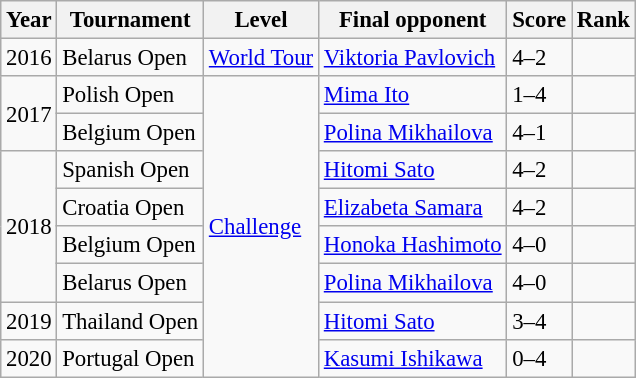<table class="sortable wikitable" style="font-size: 95%;">
<tr>
<th>Year</th>
<th>Tournament</th>
<th>Level</th>
<th>Final opponent</th>
<th>Score</th>
<th>Rank</th>
</tr>
<tr>
<td>2016</td>
<td>Belarus Open</td>
<td><a href='#'>World Tour</a></td>
<td><a href='#'>Viktoria Pavlovich</a></td>
<td>4–2</td>
<td></td>
</tr>
<tr>
<td rowspan=2>2017</td>
<td>Polish Open</td>
<td rowspan=8><a href='#'>Challenge</a></td>
<td><a href='#'>Mima Ito</a></td>
<td>1–4</td>
<td></td>
</tr>
<tr>
<td>Belgium Open</td>
<td><a href='#'>Polina Mikhailova</a></td>
<td>4–1</td>
<td></td>
</tr>
<tr>
<td rowspan=4>2018</td>
<td>Spanish Open</td>
<td><a href='#'>Hitomi Sato</a></td>
<td>4–2</td>
<td></td>
</tr>
<tr>
<td>Croatia Open</td>
<td><a href='#'>Elizabeta Samara</a></td>
<td>4–2</td>
<td></td>
</tr>
<tr>
<td>Belgium Open</td>
<td><a href='#'>Honoka Hashimoto</a></td>
<td>4–0</td>
<td></td>
</tr>
<tr>
<td>Belarus Open</td>
<td><a href='#'>Polina Mikhailova</a></td>
<td>4–0</td>
<td></td>
</tr>
<tr>
<td>2019</td>
<td>Thailand Open</td>
<td><a href='#'>Hitomi Sato</a></td>
<td>3–4</td>
<td></td>
</tr>
<tr>
<td>2020</td>
<td>Portugal Open</td>
<td><a href='#'>Kasumi Ishikawa</a></td>
<td>0–4</td>
<td></td>
</tr>
</table>
